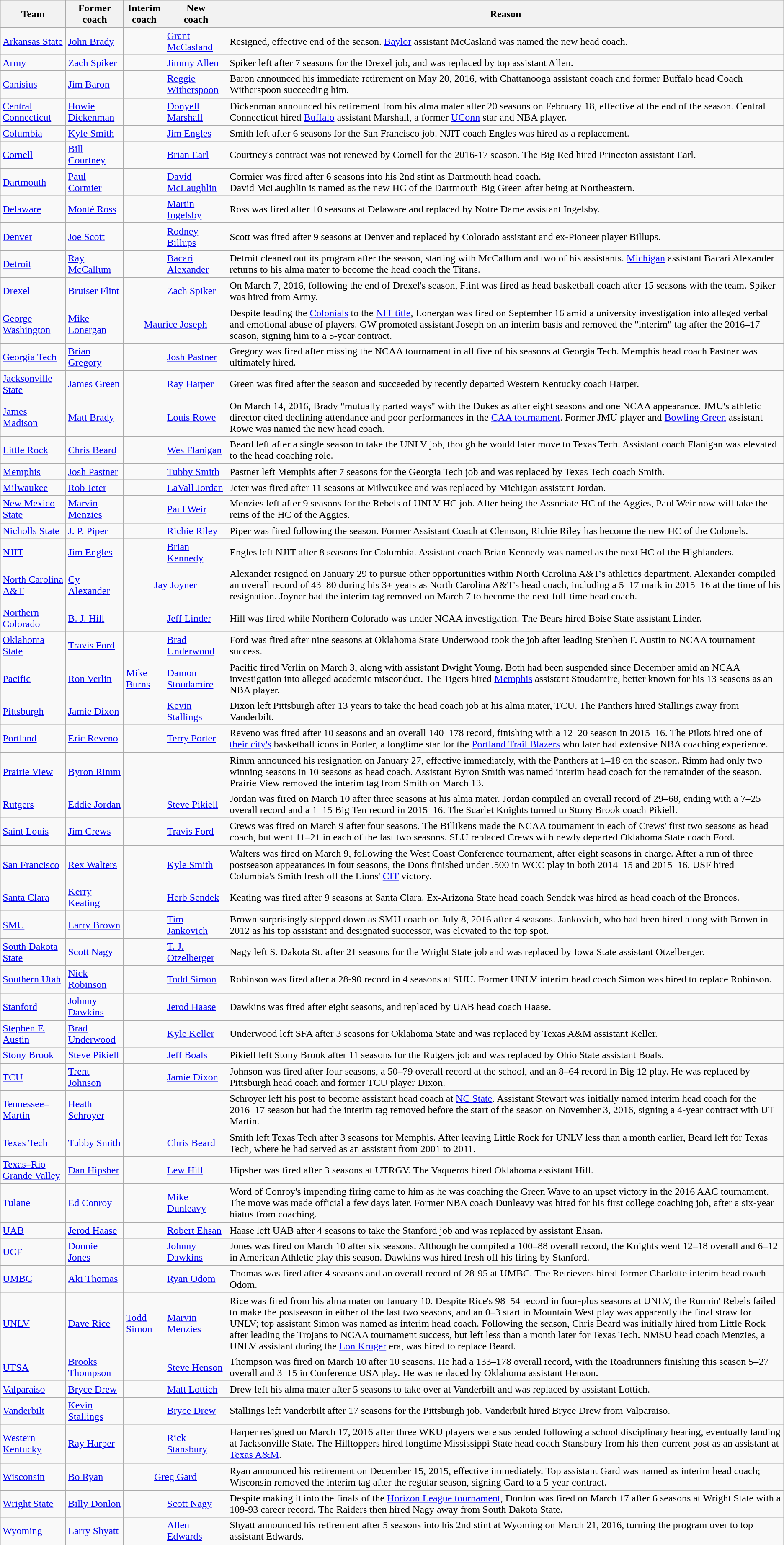<table class="wikitable">
<tr>
<th>Team</th>
<th>Former<br>coach</th>
<th>Interim<br>coach</th>
<th>New<br>coach</th>
<th>Reason</th>
</tr>
<tr>
<td><a href='#'>Arkansas State</a></td>
<td><a href='#'>John Brady</a></td>
<td></td>
<td><a href='#'>Grant McCasland</a></td>
<td>Resigned, effective end of the season. <a href='#'>Baylor</a> assistant McCasland was named the new head coach.</td>
</tr>
<tr>
<td><a href='#'>Army</a></td>
<td><a href='#'>Zach Spiker</a></td>
<td></td>
<td><a href='#'>Jimmy Allen</a></td>
<td>Spiker left after 7 seasons for the Drexel job, and was replaced by top assistant Allen.</td>
</tr>
<tr>
<td><a href='#'>Canisius</a></td>
<td><a href='#'>Jim Baron</a></td>
<td></td>
<td><a href='#'>Reggie Witherspoon</a></td>
<td>Baron announced his immediate retirement on May 20, 2016, with Chattanooga assistant coach and former Buffalo head Coach Witherspoon succeeding him.</td>
</tr>
<tr>
<td><a href='#'>Central Connecticut</a></td>
<td><a href='#'>Howie Dickenman</a></td>
<td></td>
<td><a href='#'>Donyell Marshall</a></td>
<td>Dickenman announced his retirement from his alma mater after 20 seasons on February 18, effective at the end of the season. Central Connecticut hired <a href='#'>Buffalo</a> assistant Marshall, a former <a href='#'>UConn</a> star and NBA player.</td>
</tr>
<tr>
<td><a href='#'>Columbia</a></td>
<td><a href='#'>Kyle Smith</a></td>
<td></td>
<td><a href='#'>Jim Engles</a></td>
<td>Smith left after 6 seasons for the San Francisco job. NJIT coach Engles was hired as a replacement.</td>
</tr>
<tr>
<td><a href='#'>Cornell</a></td>
<td><a href='#'>Bill Courtney</a></td>
<td></td>
<td><a href='#'>Brian Earl</a></td>
<td>Courtney's contract was not renewed by Cornell for the 2016-17 season. The Big Red hired Princeton assistant Earl.</td>
</tr>
<tr>
<td><a href='#'>Dartmouth</a></td>
<td><a href='#'>Paul Cormier</a></td>
<td></td>
<td><a href='#'>David McLaughlin</a></td>
<td>Cormier was fired after 6 seasons into his 2nd stint as Dartmouth head coach.<br>David McLaughlin is named as the new HC of the Dartmouth Big Green after being at Northeastern.</td>
</tr>
<tr>
<td><a href='#'>Delaware</a></td>
<td><a href='#'>Monté Ross</a></td>
<td></td>
<td><a href='#'>Martin Ingelsby</a></td>
<td>Ross was fired after 10 seasons at Delaware and replaced by Notre Dame assistant Ingelsby.</td>
</tr>
<tr>
<td><a href='#'>Denver</a></td>
<td><a href='#'>Joe Scott</a></td>
<td></td>
<td><a href='#'>Rodney Billups</a></td>
<td>Scott was fired after 9 seasons at Denver and replaced by Colorado assistant and ex-Pioneer player Billups.</td>
</tr>
<tr>
<td><a href='#'>Detroit</a></td>
<td><a href='#'>Ray McCallum</a></td>
<td></td>
<td><a href='#'>Bacari Alexander</a></td>
<td>Detroit cleaned out its program after the season, starting with McCallum and two of his assistants. <a href='#'>Michigan</a> assistant Bacari Alexander returns to his alma mater to become the head coach the Titans.</td>
</tr>
<tr>
<td><a href='#'>Drexel</a></td>
<td><a href='#'>Bruiser Flint</a></td>
<td></td>
<td><a href='#'>Zach Spiker</a></td>
<td>On March 7, 2016, following the end of Drexel's season, Flint was fired as head basketball coach after 15 seasons with the team. Spiker was hired from Army.</td>
</tr>
<tr>
<td><a href='#'>George Washington</a></td>
<td><a href='#'>Mike Lonergan</a></td>
<td colspan=2 style="text-align:center;"><a href='#'>Maurice Joseph</a></td>
<td>Despite leading the <a href='#'>Colonials</a> to the <a href='#'>NIT title</a>, Lonergan was fired on September 16 amid a university investigation into alleged verbal and emotional abuse of players. GW promoted assistant Joseph on an interim basis and removed the "interim" tag after the 2016–17 season, signing him to a 5-year contract.</td>
</tr>
<tr>
<td><a href='#'>Georgia Tech</a></td>
<td><a href='#'>Brian Gregory</a></td>
<td></td>
<td><a href='#'>Josh Pastner</a></td>
<td>Gregory was fired after missing the NCAA tournament in all five of his seasons at Georgia Tech. Memphis head coach Pastner was ultimately hired.</td>
</tr>
<tr>
<td><a href='#'>Jacksonville State</a></td>
<td><a href='#'>James Green</a></td>
<td></td>
<td><a href='#'>Ray Harper</a></td>
<td>Green was fired after the season and succeeded by recently departed Western Kentucky coach Harper.</td>
</tr>
<tr>
<td><a href='#'>James Madison</a></td>
<td><a href='#'>Matt Brady</a></td>
<td></td>
<td><a href='#'>Louis Rowe</a></td>
<td>On March 14, 2016, Brady "mutually parted ways" with the Dukes as after eight seasons and one NCAA appearance. JMU's athletic director cited declining attendance and poor performances in the <a href='#'>CAA tournament</a>. Former JMU player and <a href='#'>Bowling Green</a> assistant Rowe was named the new head coach.</td>
</tr>
<tr>
<td><a href='#'>Little Rock</a></td>
<td><a href='#'>Chris Beard</a></td>
<td></td>
<td><a href='#'>Wes Flanigan</a></td>
<td>Beard left after a single season to take the UNLV job, though he would later move to Texas Tech. Assistant coach Flanigan was elevated to the head coaching role.</td>
</tr>
<tr>
<td><a href='#'>Memphis</a></td>
<td><a href='#'>Josh Pastner</a></td>
<td></td>
<td><a href='#'>Tubby Smith</a></td>
<td>Pastner left Memphis after 7 seasons for the Georgia Tech job and was replaced by Texas Tech coach Smith.</td>
</tr>
<tr>
<td><a href='#'>Milwaukee</a></td>
<td><a href='#'>Rob Jeter</a></td>
<td></td>
<td><a href='#'>LaVall Jordan</a></td>
<td>Jeter was fired after 11 seasons at Milwaukee and was replaced by Michigan assistant Jordan.</td>
</tr>
<tr>
<td><a href='#'>New Mexico State</a></td>
<td><a href='#'>Marvin Menzies</a></td>
<td></td>
<td><a href='#'>Paul Weir</a></td>
<td>Menzies left after 9 seasons for the Rebels of UNLV HC job. After being the Associate HC of the Aggies, Paul Weir now will take the reins of the HC of the Aggies.</td>
</tr>
<tr>
<td><a href='#'>Nicholls State</a></td>
<td><a href='#'>J. P. Piper</a></td>
<td></td>
<td><a href='#'>Richie Riley</a></td>
<td>Piper was fired following the season. Former Assistant Coach at Clemson, Richie Riley has become the new HC of the Colonels.</td>
</tr>
<tr>
<td><a href='#'>NJIT</a></td>
<td><a href='#'>Jim Engles</a></td>
<td></td>
<td><a href='#'>Brian Kennedy</a></td>
<td>Engles left NJIT after 8 seasons for Columbia. Assistant coach Brian Kennedy was named as the next HC of the Highlanders.</td>
</tr>
<tr>
<td><a href='#'>North Carolina A&T</a></td>
<td><a href='#'>Cy Alexander</a></td>
<td colspan=2 style="text-align:center;"><a href='#'>Jay Joyner</a></td>
<td>Alexander resigned on January 29 to pursue other opportunities within North Carolina A&T's athletics department. Alexander compiled an overall record of 43–80 during his 3+ years as North Carolina A&T's head coach, including a 5–17 mark in 2015–16 at the time of his resignation.  Joyner had the interim tag removed on March 7 to become the next full-time head coach.</td>
</tr>
<tr>
<td><a href='#'>Northern Colorado</a></td>
<td><a href='#'>B. J. Hill</a></td>
<td></td>
<td><a href='#'>Jeff Linder</a></td>
<td>Hill was fired while Northern Colorado was under NCAA investigation. The Bears hired Boise State assistant Linder.</td>
</tr>
<tr>
<td><a href='#'>Oklahoma State</a></td>
<td><a href='#'>Travis Ford</a></td>
<td></td>
<td><a href='#'>Brad Underwood</a></td>
<td>Ford was fired after nine seasons at Oklahoma State Underwood took the job after leading Stephen F. Austin to NCAA tournament success.</td>
</tr>
<tr>
<td><a href='#'>Pacific</a></td>
<td><a href='#'>Ron Verlin</a></td>
<td><a href='#'>Mike Burns</a></td>
<td><a href='#'>Damon Stoudamire</a></td>
<td>Pacific fired Verlin on March 3, along with assistant Dwight Young. Both had been suspended since December amid an NCAA investigation into alleged academic misconduct. The Tigers hired <a href='#'>Memphis</a> assistant Stoudamire, better known for his 13 seasons as an NBA player.</td>
</tr>
<tr>
<td><a href='#'>Pittsburgh</a></td>
<td><a href='#'>Jamie Dixon</a></td>
<td></td>
<td><a href='#'>Kevin Stallings</a></td>
<td>Dixon left Pittsburgh after 13 years to take the head coach job at his alma mater, TCU. The Panthers hired Stallings away from Vanderbilt.</td>
</tr>
<tr>
<td><a href='#'>Portland</a></td>
<td><a href='#'>Eric Reveno</a></td>
<td></td>
<td><a href='#'>Terry Porter</a></td>
<td>Reveno was fired after 10 seasons and an overall 140–178 record, finishing with a 12–20 season in 2015–16. The Pilots hired one of <a href='#'>their city's</a> basketball icons in Porter, a longtime star for the <a href='#'>Portland Trail Blazers</a> who later had extensive NBA coaching experience.</td>
</tr>
<tr>
<td><a href='#'>Prairie View</a></td>
<td><a href='#'>Byron Rimm</a></td>
<td colspan=2></td>
<td>Rimm announced his resignation on January 27, effective immediately, with the Panthers at 1–18 on the season. Rimm had only two winning seasons in 10 seasons as head coach. Assistant Byron Smith was named interim head coach for the remainder of the season. Prairie View removed the interim tag from Smith on March 13.</td>
</tr>
<tr>
<td><a href='#'>Rutgers</a></td>
<td><a href='#'>Eddie Jordan</a></td>
<td></td>
<td><a href='#'>Steve Pikiell</a></td>
<td>Jordan was fired on March 10 after three seasons at his alma mater. Jordan compiled an overall record of 29–68, ending with a 7–25 overall record and a 1–15 Big Ten record in 2015–16. The Scarlet Knights turned to Stony Brook coach Pikiell.</td>
</tr>
<tr>
<td><a href='#'>Saint Louis</a></td>
<td><a href='#'>Jim Crews</a></td>
<td></td>
<td><a href='#'>Travis Ford</a></td>
<td>Crews was fired on March 9 after four seasons. The Billikens made the NCAA tournament in each of Crews' first two seasons as head coach, but went 11–21 in each of the last two seasons. SLU replaced Crews with newly departed Oklahoma State coach Ford.</td>
</tr>
<tr>
<td><a href='#'>San Francisco</a></td>
<td><a href='#'>Rex Walters</a></td>
<td></td>
<td><a href='#'>Kyle Smith</a></td>
<td>Walters was fired on March 9, following the West Coast Conference tournament, after eight seasons in charge. After a run of three postseason appearances in four seasons, the Dons finished under .500 in WCC play in both 2014–15 and 2015–16. USF hired Columbia's Smith fresh off the Lions' <a href='#'>CIT</a> victory.</td>
</tr>
<tr>
<td><a href='#'>Santa Clara</a></td>
<td><a href='#'>Kerry Keating</a></td>
<td></td>
<td><a href='#'>Herb Sendek</a></td>
<td>Keating was fired after 9 seasons at Santa Clara. Ex-Arizona State head coach Sendek was hired as  head coach of the Broncos.</td>
</tr>
<tr>
<td><a href='#'>SMU</a></td>
<td><a href='#'>Larry Brown</a></td>
<td></td>
<td><a href='#'>Tim Jankovich</a></td>
<td>Brown surprisingly stepped down as SMU coach on July 8, 2016 after 4 seasons. Jankovich, who had been hired along with Brown in 2012 as his top assistant and designated successor, was elevated to the top spot.</td>
</tr>
<tr>
<td><a href='#'>South Dakota State</a></td>
<td><a href='#'>Scott Nagy</a></td>
<td></td>
<td><a href='#'>T. J. Otzelberger</a></td>
<td>Nagy left S. Dakota St. after 21 seasons for the Wright State job and was replaced by Iowa State assistant Otzelberger.</td>
</tr>
<tr>
<td><a href='#'>Southern Utah</a></td>
<td><a href='#'>Nick Robinson</a></td>
<td></td>
<td><a href='#'>Todd Simon</a></td>
<td>Robinson was fired after a 28-90 record in 4 seasons at SUU. Former UNLV interim head coach Simon was hired to replace Robinson.</td>
</tr>
<tr>
<td><a href='#'>Stanford</a></td>
<td><a href='#'>Johnny Dawkins</a></td>
<td></td>
<td><a href='#'>Jerod Haase</a></td>
<td>Dawkins was fired after eight seasons, and replaced by UAB head coach Haase.</td>
</tr>
<tr>
<td><a href='#'>Stephen F. Austin</a></td>
<td><a href='#'>Brad Underwood</a></td>
<td></td>
<td><a href='#'>Kyle Keller</a></td>
<td>Underwood left SFA after 3 seasons for Oklahoma State and was replaced by Texas A&M assistant Keller.</td>
</tr>
<tr>
<td><a href='#'>Stony Brook</a></td>
<td><a href='#'>Steve Pikiell</a></td>
<td></td>
<td><a href='#'>Jeff Boals</a></td>
<td>Pikiell left Stony Brook after 11 seasons for the Rutgers job and was replaced by Ohio State assistant Boals.</td>
</tr>
<tr>
<td><a href='#'>TCU</a></td>
<td><a href='#'>Trent Johnson</a></td>
<td></td>
<td><a href='#'>Jamie Dixon</a></td>
<td>Johnson was fired after four seasons, a 50–79 overall record at the school, and an 8–64 record in Big 12 play. He was replaced by Pittsburgh head coach and former TCU player Dixon.</td>
</tr>
<tr>
<td><a href='#'>Tennessee–Martin</a></td>
<td><a href='#'>Heath Schroyer</a></td>
<td colspan=2></td>
<td>Schroyer left his post to become assistant head coach at <a href='#'>NC State</a>. Assistant Stewart was initially named interim head coach for the 2016–17 season but had the interim tag removed before the start of the season on November 3, 2016, signing a 4-year contract with UT Martin.</td>
</tr>
<tr>
<td><a href='#'>Texas Tech</a></td>
<td><a href='#'>Tubby Smith</a></td>
<td></td>
<td><a href='#'>Chris Beard</a></td>
<td>Smith left Texas Tech after 3 seasons for Memphis. After leaving Little Rock for UNLV less than a month earlier, Beard left for Texas Tech, where he had served as an assistant from 2001 to 2011.</td>
</tr>
<tr>
<td><a href='#'>Texas–Rio Grande Valley</a></td>
<td><a href='#'>Dan Hipsher</a></td>
<td></td>
<td><a href='#'>Lew Hill</a></td>
<td>Hipsher was fired after 3 seasons at UTRGV. The Vaqueros hired Oklahoma assistant Hill.</td>
</tr>
<tr>
<td><a href='#'>Tulane</a></td>
<td><a href='#'>Ed Conroy</a></td>
<td></td>
<td><a href='#'>Mike Dunleavy</a></td>
<td>Word of Conroy's impending firing came to him as he was coaching the Green Wave to an upset victory in the 2016 AAC tournament. The move was made official a few days later. Former NBA coach Dunleavy was hired for his first college coaching job, after a six-year hiatus from coaching.</td>
</tr>
<tr>
<td><a href='#'>UAB</a></td>
<td><a href='#'>Jerod Haase</a></td>
<td></td>
<td><a href='#'>Robert Ehsan</a></td>
<td>Haase left UAB after 4 seasons to take the Stanford job and was replaced by assistant Ehsan.</td>
</tr>
<tr>
<td><a href='#'>UCF</a></td>
<td><a href='#'>Donnie Jones</a></td>
<td></td>
<td><a href='#'>Johnny Dawkins</a></td>
<td>Jones was fired on March 10 after six seasons. Although he compiled a 100–88 overall record, the Knights went 12–18 overall and 6–12 in American Athletic play this season. Dawkins was hired fresh off his firing by Stanford.</td>
</tr>
<tr>
<td><a href='#'>UMBC</a></td>
<td><a href='#'>Aki Thomas</a></td>
<td></td>
<td><a href='#'>Ryan Odom</a></td>
<td>Thomas was fired after 4 seasons and an overall record of 28-95 at UMBC. The Retrievers hired former Charlotte interim head coach Odom.</td>
</tr>
<tr>
<td><a href='#'>UNLV</a></td>
<td><a href='#'>Dave Rice</a></td>
<td><a href='#'>Todd Simon</a></td>
<td><a href='#'>Marvin Menzies</a></td>
<td>Rice was fired from his alma mater on January 10. Despite Rice's 98–54 record in four-plus seasons at UNLV, the Runnin' Rebels failed to make the postseason in either of the last two seasons, and an 0–3 start in Mountain West play was apparently the final straw for UNLV; top assistant Simon was named as interim head coach. Following the season, Chris Beard was initially hired from Little Rock after leading the Trojans to NCAA tournament success, but left less than a month later for Texas Tech. NMSU head coach Menzies, a UNLV assistant during the <a href='#'>Lon Kruger</a> era, was hired to replace Beard.</td>
</tr>
<tr>
<td><a href='#'>UTSA</a></td>
<td><a href='#'>Brooks Thompson</a></td>
<td></td>
<td><a href='#'>Steve Henson</a></td>
<td>Thompson was fired on March 10 after 10 seasons. He had a 133–178 overall record, with the Roadrunners finishing this season 5–27 overall and 3–15 in Conference USA play. He was replaced by Oklahoma assistant Henson.</td>
</tr>
<tr>
<td><a href='#'>Valparaiso</a></td>
<td><a href='#'>Bryce Drew</a></td>
<td></td>
<td><a href='#'>Matt Lottich</a></td>
<td>Drew left his alma mater after 5 seasons to take over at Vanderbilt and was replaced by assistant Lottich.</td>
</tr>
<tr>
<td><a href='#'>Vanderbilt</a></td>
<td><a href='#'>Kevin Stallings</a></td>
<td></td>
<td><a href='#'>Bryce Drew</a></td>
<td>Stallings left Vanderbilt after 17 seasons for the Pittsburgh job. Vanderbilt hired Bryce Drew from Valparaiso.</td>
</tr>
<tr>
<td><a href='#'>Western Kentucky</a></td>
<td><a href='#'>Ray Harper</a></td>
<td></td>
<td><a href='#'>Rick Stansbury</a></td>
<td>Harper resigned on March 17, 2016 after three WKU players were suspended following a school disciplinary hearing, eventually landing at Jacksonville State. The Hilltoppers hired longtime Mississippi State head coach Stansbury from his then-current post as an assistant at <a href='#'>Texas A&M</a>.</td>
</tr>
<tr>
<td><a href='#'>Wisconsin</a></td>
<td><a href='#'>Bo Ryan</a></td>
<td colspan=2 style="text-align:center;"><a href='#'>Greg Gard</a></td>
<td>Ryan announced his retirement on December 15, 2015, effective immediately. Top assistant Gard was named as interim head coach; Wisconsin removed the interim tag after the regular season, signing Gard to a 5-year contract.</td>
</tr>
<tr>
<td><a href='#'>Wright State</a></td>
<td><a href='#'>Billy Donlon</a></td>
<td></td>
<td><a href='#'>Scott Nagy</a></td>
<td>Despite making it into the finals of the <a href='#'>Horizon League tournament</a>, Donlon was fired on March 17 after 6 seasons at Wright State with a 109-93 career record. The Raiders then hired Nagy away from South Dakota State.</td>
</tr>
<tr>
<td><a href='#'>Wyoming</a></td>
<td><a href='#'>Larry Shyatt</a></td>
<td></td>
<td><a href='#'>Allen Edwards</a></td>
<td>Shyatt announced his retirement after 5 seasons into his 2nd stint at Wyoming on March 21, 2016, turning the program over to top assistant Edwards.</td>
</tr>
</table>
